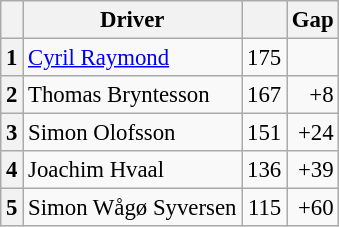<table class="wikitable" style="font-size: 95%;">
<tr>
<th></th>
<th>Driver</th>
<th></th>
<th>Gap</th>
</tr>
<tr>
<th>1</th>
<td> <a href='#'>Cyril Raymond</a></td>
<td align="right">175</td>
<td align="right"></td>
</tr>
<tr>
<th>2</th>
<td> Thomas Bryntesson</td>
<td align="right">167</td>
<td align="right">+8</td>
</tr>
<tr>
<th>3</th>
<td> Simon Olofsson</td>
<td align="right">151</td>
<td align="right">+24</td>
</tr>
<tr>
<th>4</th>
<td> Joachim Hvaal</td>
<td align="right">136</td>
<td align="right">+39</td>
</tr>
<tr>
<th>5</th>
<td> Simon Wågø Syversen</td>
<td align="right">115</td>
<td align="right">+60</td>
</tr>
</table>
